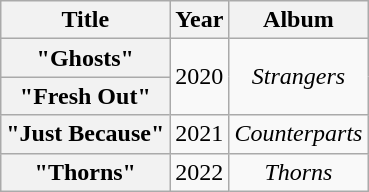<table class="wikitable plainrowheaders" style="text-align:center;">
<tr>
<th scope="col">Title</th>
<th scope="col">Year</th>
<th scope="col">Album</th>
</tr>
<tr>
<th scope="row">"Ghosts"</th>
<td rowspan="2">2020</td>
<td rowspan="2"><em>Strangers</em></td>
</tr>
<tr>
<th scope="row">"Fresh Out"</th>
</tr>
<tr>
<th scope="row">"Just Because"</th>
<td>2021</td>
<td><em>Counterparts</em></td>
</tr>
<tr>
<th scope="row">"Thorns"</th>
<td>2022</td>
<td><em>Thorns</em></td>
</tr>
</table>
